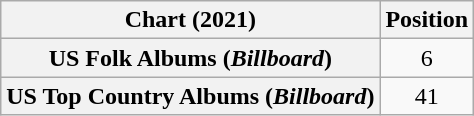<table class="wikitable sortable plainrowheaders" style="text-align:center">
<tr>
<th scope="col">Chart (2021)</th>
<th scope="col">Position</th>
</tr>
<tr>
<th scope="row">US Folk Albums (<em>Billboard</em>)</th>
<td>6</td>
</tr>
<tr>
<th scope="row">US Top Country Albums (<em>Billboard</em>)</th>
<td>41</td>
</tr>
</table>
